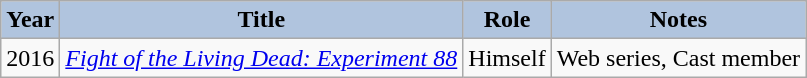<table class="wikitable">
<tr>
<th style="background:#B0C4DE;">Year</th>
<th style="background:#B0C4DE;">Title</th>
<th style="background:#B0C4DE;">Role</th>
<th style="background:#B0C4DE;">Notes</th>
</tr>
<tr>
<td align="center">2016</td>
<td><em><a href='#'>Fight of the Living Dead: Experiment 88</a></em></td>
<td>Himself</td>
<td>Web series, Cast member</td>
</tr>
</table>
